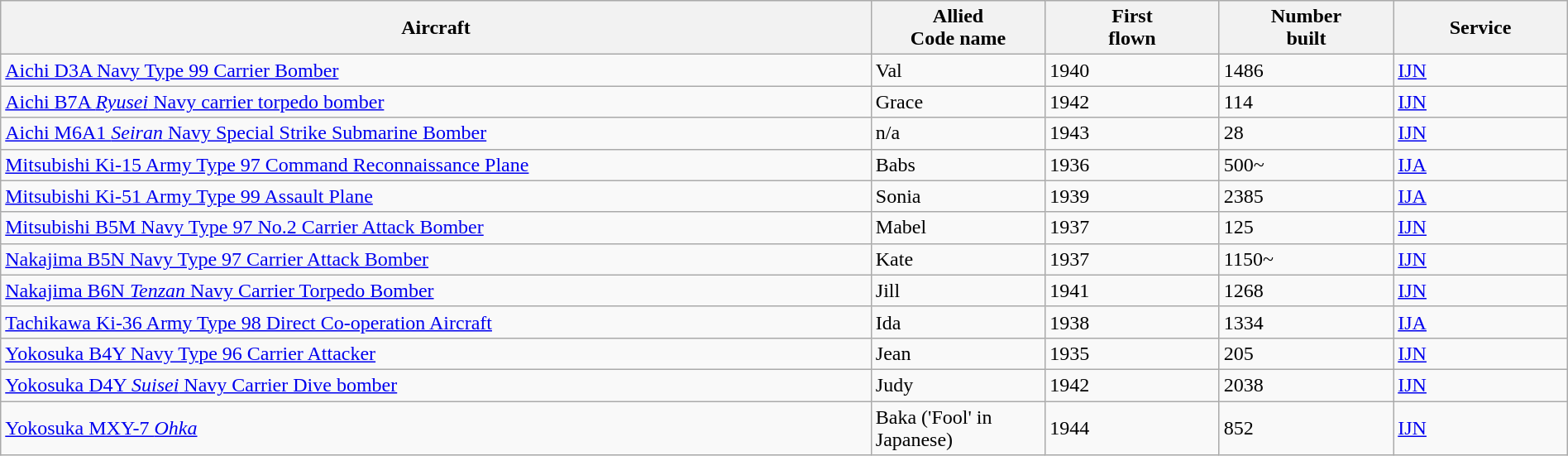<table class="wikitable sortable" style="width:100%;">
<tr>
<th width=50%>Aircraft</th>
<th width=10%>Allied<br>Code name</th>
<th width=10%>First<br>flown</th>
<th width=10%>Number<br>built</th>
<th width=10%>Service</th>
</tr>
<tr>
<td><a href='#'>Aichi D3A Navy Type 99 Carrier Bomber</a></td>
<td>Val</td>
<td>1940</td>
<td>1486</td>
<td><a href='#'>IJN</a></td>
</tr>
<tr>
<td><a href='#'>Aichi B7A <em>Ryusei</em> Navy carrier torpedo bomber</a></td>
<td>Grace</td>
<td>1942</td>
<td>114</td>
<td><a href='#'>IJN</a></td>
</tr>
<tr>
<td><a href='#'>Aichi M6A1 <em>Seiran</em> Navy Special Strike Submarine Bomber</a></td>
<td>n/a</td>
<td>1943</td>
<td>28</td>
<td><a href='#'>IJN</a></td>
</tr>
<tr>
<td><a href='#'>Mitsubishi Ki-15 Army Type 97 Command Reconnaissance Plane</a></td>
<td>Babs</td>
<td>1936</td>
<td>500~</td>
<td><a href='#'>IJA</a></td>
</tr>
<tr>
<td><a href='#'>Mitsubishi Ki-51 Army Type 99 Assault Plane</a></td>
<td>Sonia</td>
<td>1939</td>
<td>2385</td>
<td><a href='#'>IJA</a></td>
</tr>
<tr>
<td><a href='#'>Mitsubishi B5M Navy Type 97 No.2 Carrier Attack Bomber</a></td>
<td>Mabel</td>
<td>1937</td>
<td>125</td>
<td><a href='#'>IJN</a></td>
</tr>
<tr>
<td><a href='#'>Nakajima B5N Navy Type 97 Carrier Attack Bomber</a></td>
<td>Kate</td>
<td>1937</td>
<td>1150~</td>
<td><a href='#'>IJN</a></td>
</tr>
<tr>
<td><a href='#'>Nakajima B6N <em>Tenzan</em> Navy Carrier Torpedo Bomber</a></td>
<td>Jill</td>
<td>1941</td>
<td>1268</td>
<td><a href='#'>IJN</a></td>
</tr>
<tr>
<td><a href='#'>Tachikawa Ki-36 Army Type 98 Direct Co-operation Aircraft</a></td>
<td>Ida</td>
<td>1938</td>
<td>1334</td>
<td><a href='#'>IJA</a></td>
</tr>
<tr>
<td><a href='#'>Yokosuka B4Y Navy Type 96 Carrier Attacker</a></td>
<td>Jean</td>
<td>1935</td>
<td>205</td>
<td><a href='#'>IJN</a></td>
</tr>
<tr>
<td><a href='#'>Yokosuka D4Y <em>Suisei</em> Navy Carrier Dive bomber</a></td>
<td>Judy</td>
<td>1942</td>
<td>2038</td>
<td><a href='#'>IJN</a></td>
</tr>
<tr>
<td><a href='#'>Yokosuka MXY-7 <em>Ohka</em></a></td>
<td>Baka ('Fool' in Japanese)</td>
<td>1944</td>
<td>852</td>
<td><a href='#'>IJN</a></td>
</tr>
</table>
